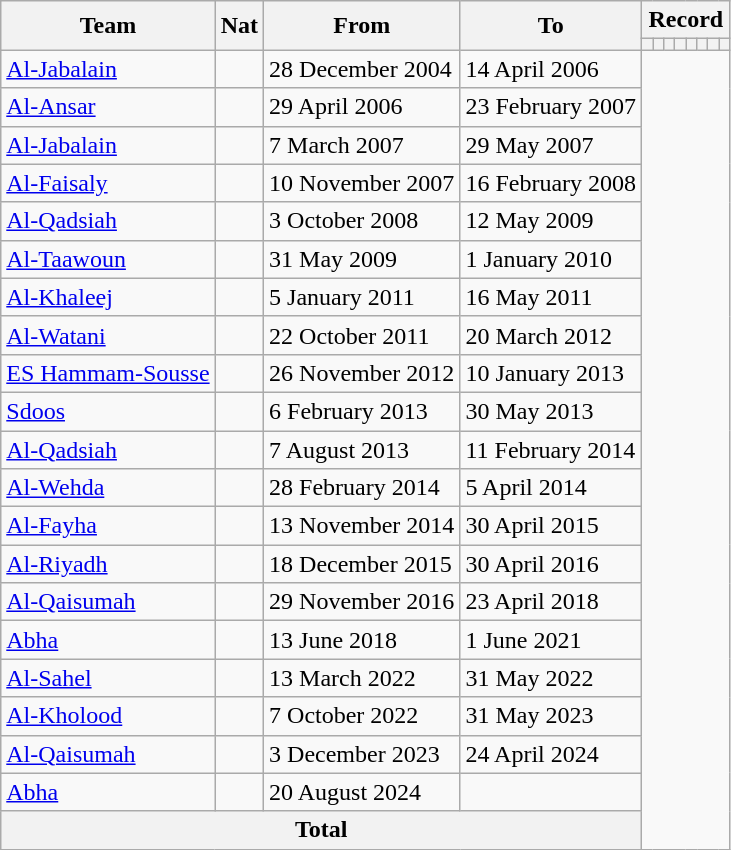<table class="wikitable" style="text-align: center">
<tr>
<th rowspan="2">Team</th>
<th rowspan="2">Nat</th>
<th rowspan="2">From</th>
<th rowspan="2">To</th>
<th colspan="8">Record</th>
</tr>
<tr>
<th></th>
<th></th>
<th></th>
<th></th>
<th></th>
<th></th>
<th></th>
<th></th>
</tr>
<tr>
<td align="left"><a href='#'>Al-Jabalain</a></td>
<td></td>
<td align=left>28 December 2004</td>
<td align=left>14 April 2006<br></td>
</tr>
<tr>
<td align="left"><a href='#'>Al-Ansar</a></td>
<td></td>
<td align=left>29 April 2006</td>
<td align=left>23 February 2007<br></td>
</tr>
<tr>
<td align="left"><a href='#'>Al-Jabalain</a></td>
<td></td>
<td align=left>7 March 2007</td>
<td align=left>29 May 2007<br></td>
</tr>
<tr>
<td align="left"><a href='#'>Al-Faisaly</a></td>
<td></td>
<td align=left>10 November 2007</td>
<td align=left>16 February 2008<br></td>
</tr>
<tr>
<td align="left"><a href='#'>Al-Qadsiah</a></td>
<td></td>
<td align=left>3 October 2008</td>
<td align=left>12 May 2009<br></td>
</tr>
<tr>
<td align="left"><a href='#'>Al-Taawoun</a></td>
<td></td>
<td align=left>31 May 2009</td>
<td align=left>1 January 2010<br></td>
</tr>
<tr>
<td align="left"><a href='#'>Al-Khaleej</a></td>
<td></td>
<td align=left>5 January 2011</td>
<td align=left>16 May 2011<br></td>
</tr>
<tr>
<td align="left"><a href='#'>Al-Watani</a></td>
<td></td>
<td align=left>22 October 2011</td>
<td align=left>20 March 2012<br></td>
</tr>
<tr>
<td align="left"><a href='#'>ES Hammam-Sousse</a></td>
<td></td>
<td align=left>26 November 2012</td>
<td align=left>10 January 2013<br></td>
</tr>
<tr>
<td align="left"><a href='#'>Sdoos</a></td>
<td></td>
<td align=left>6 February 2013</td>
<td align=left>30 May 2013<br></td>
</tr>
<tr>
<td align="left"><a href='#'>Al-Qadsiah</a></td>
<td></td>
<td align=left>7 August 2013</td>
<td align=left>11 February 2014<br></td>
</tr>
<tr>
<td align="left"><a href='#'>Al-Wehda</a></td>
<td></td>
<td align=left>28 February 2014</td>
<td align=left>5 April 2014<br></td>
</tr>
<tr>
<td align="left"><a href='#'>Al-Fayha</a></td>
<td></td>
<td align=left>13 November 2014</td>
<td align=left>30 April 2015<br></td>
</tr>
<tr>
<td align="left"><a href='#'>Al-Riyadh</a></td>
<td></td>
<td align=left>18 December 2015</td>
<td align=left>30 April 2016<br></td>
</tr>
<tr>
<td align="left"><a href='#'>Al-Qaisumah</a></td>
<td></td>
<td align=left>29 November 2016</td>
<td align=left>23 April 2018<br></td>
</tr>
<tr>
<td align="left"><a href='#'>Abha</a></td>
<td></td>
<td align=left>13 June 2018</td>
<td align=left>1 June 2021<br></td>
</tr>
<tr>
<td align="left"><a href='#'>Al-Sahel</a></td>
<td></td>
<td align=left>13 March 2022</td>
<td align=left>31 May 2022<br></td>
</tr>
<tr>
<td align="left"><a href='#'>Al-Kholood</a></td>
<td></td>
<td align=left>7 October 2022</td>
<td align=left>31 May 2023<br></td>
</tr>
<tr>
<td align="left"><a href='#'>Al-Qaisumah</a></td>
<td></td>
<td align=left>3 December 2023</td>
<td align=left>24 April 2024<br></td>
</tr>
<tr>
<td align="left"><a href='#'>Abha</a></td>
<td></td>
<td align=left>20 August 2024</td>
<td align=left><br></td>
</tr>
<tr>
<th colspan=4>Total<br></th>
</tr>
</table>
